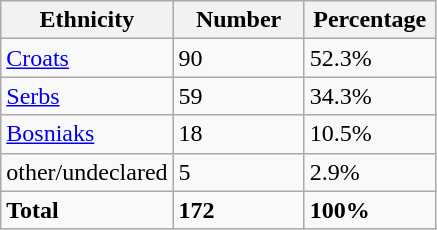<table class="wikitable">
<tr>
<th width="100px">Ethnicity</th>
<th width="80px">Number</th>
<th width="80px">Percentage</th>
</tr>
<tr>
<td><a href='#'>Croats</a></td>
<td>90</td>
<td>52.3%</td>
</tr>
<tr>
<td><a href='#'>Serbs</a></td>
<td>59</td>
<td>34.3%</td>
</tr>
<tr>
<td><a href='#'>Bosniaks</a></td>
<td>18</td>
<td>10.5%</td>
</tr>
<tr>
<td>other/undeclared</td>
<td>5</td>
<td>2.9%</td>
</tr>
<tr>
<td><strong>Total</strong></td>
<td><strong>172</strong></td>
<td><strong>100%</strong></td>
</tr>
</table>
